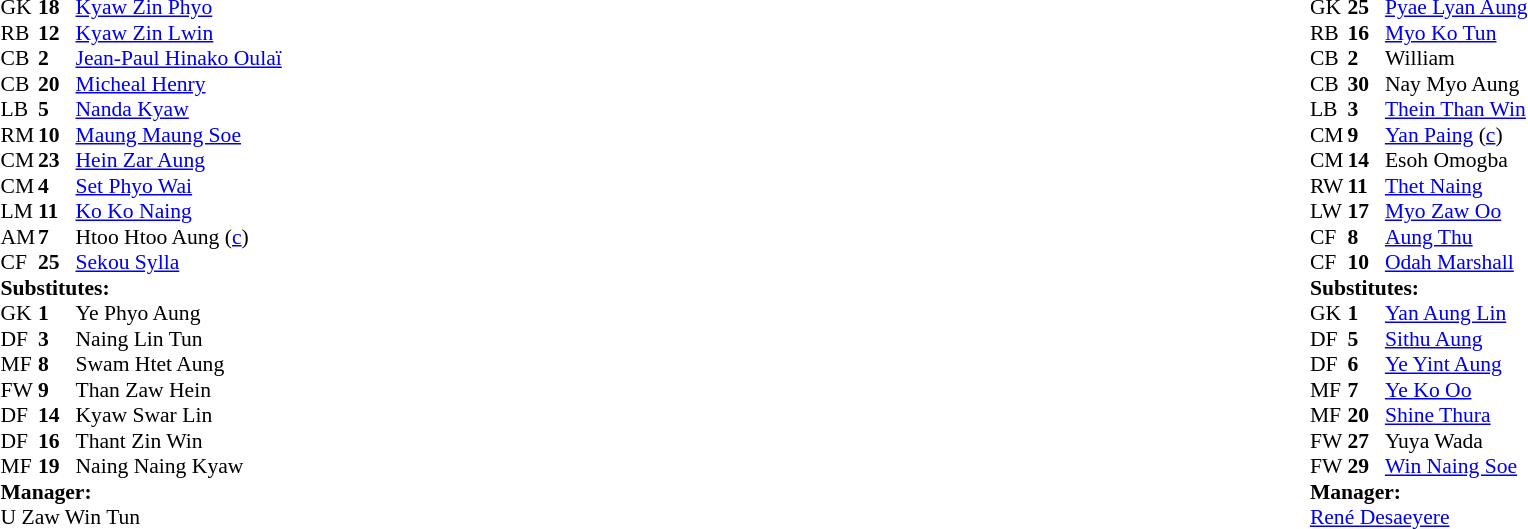<table style="width:100%">
<tr>
<td style="vertical-align:top;width:50%"><br><table style="font-size:90%" cellspacing="0" cellpadding="0">
<tr>
<th width="25"></th>
<th width="25"></th>
</tr>
<tr>
<td>GK</td>
<td><strong>18</strong></td>
<td> <a href='#'>Kyaw Zin Phyo</a></td>
</tr>
<tr>
<td>RB</td>
<td><strong>12</strong></td>
<td> <a href='#'>Kyaw Zin Lwin</a></td>
<td></td>
<td></td>
</tr>
<tr>
<td>CB</td>
<td><strong>2</strong></td>
<td> <a href='#'>Jean-Paul Hinako Oulaï</a></td>
</tr>
<tr>
<td>CB</td>
<td><strong>20</strong></td>
<td> <a href='#'>Micheal Henry</a></td>
<td></td>
</tr>
<tr>
<td>LB</td>
<td><strong>5</strong></td>
<td> <a href='#'>Nanda Kyaw</a></td>
</tr>
<tr>
<td>RM</td>
<td><strong>10</strong></td>
<td> <a href='#'>Maung Maung Soe</a></td>
<td></td>
</tr>
<tr>
<td>CM</td>
<td><strong>23</strong></td>
<td> <a href='#'>Hein Zar Aung</a></td>
<td></td>
<td></td>
</tr>
<tr>
<td>CM</td>
<td><strong>4</strong></td>
<td> <a href='#'>Set Phyo Wai</a></td>
</tr>
<tr>
<td>LM</td>
<td><strong>11</strong></td>
<td> <a href='#'>Ko Ko Naing</a></td>
<td></td>
<td></td>
</tr>
<tr>
<td>AM</td>
<td><strong>7</strong></td>
<td> Htoo Htoo Aung (<a href='#'>c</a>)</td>
</tr>
<tr>
<td>CF</td>
<td><strong>25</strong></td>
<td> <a href='#'>Sekou Sylla</a></td>
</tr>
<tr>
<td colspan=4><strong>Substitutes:</strong></td>
</tr>
<tr>
<td>GK</td>
<td><strong>1</strong></td>
<td> Ye Phyo Aung</td>
</tr>
<tr>
<td>DF</td>
<td><strong>3</strong></td>
<td> Naing Lin Tun</td>
<td></td>
<td></td>
</tr>
<tr>
<td>MF</td>
<td><strong>8</strong></td>
<td> Swam Htet Aung</td>
</tr>
<tr>
<td>FW</td>
<td><strong>9</strong></td>
<td> Than Zaw Hein</td>
</tr>
<tr>
<td>DF</td>
<td><strong>14</strong></td>
<td>  Kyaw Swar Lin</td>
<td></td>
<td></td>
</tr>
<tr>
<td>DF</td>
<td><strong>16</strong></td>
<td> Thant Zin Win</td>
</tr>
<tr>
<td>MF</td>
<td><strong>19</strong></td>
<td> Naing Naing Kyaw</td>
<td></td>
<td></td>
</tr>
<tr>
<td colspan=4><strong>Manager:</strong></td>
</tr>
<tr>
<td colspan="4"> U Zaw Win Tun</td>
</tr>
</table>
</td>
<td valign="top"></td>
<td valign="top" width="50%"><br><table cellspacing="0" cellpadding="0" style="font-size:90%;margin:auto">
<tr>
<th width="25"></th>
<th width="25"></th>
</tr>
<tr>
<td>GK</td>
<td><strong>25</strong></td>
<td> <a href='#'>Pyae Lyan Aung</a></td>
</tr>
<tr>
<td>RB</td>
<td><strong>16</strong></td>
<td> <a href='#'>Myo Ko Tun</a></td>
<td></td>
<td></td>
</tr>
<tr>
<td>CB</td>
<td><strong>2</strong></td>
<td> William</td>
</tr>
<tr>
<td>CB</td>
<td><strong>30</strong></td>
<td> Nay Myo Aung</td>
<td></td>
<td></td>
</tr>
<tr>
<td>LB</td>
<td><strong>3</strong></td>
<td> <a href='#'>Thein Than Win</a></td>
</tr>
<tr>
<td>CM</td>
<td><strong>9</strong></td>
<td> <a href='#'>Yan Paing</a> (<a href='#'>c</a>)</td>
</tr>
<tr>
<td>CM</td>
<td><strong>14</strong></td>
<td> Esoh Omogba</td>
<td></td>
<td></td>
</tr>
<tr>
<td>RW</td>
<td><strong>11</strong></td>
<td> <a href='#'>Thet Naing</a></td>
<td></td>
<td></td>
</tr>
<tr>
<td>LW</td>
<td><strong>17</strong></td>
<td> <a href='#'>Myo Zaw Oo</a></td>
<td></td>
<td></td>
</tr>
<tr>
<td>CF</td>
<td><strong>8</strong></td>
<td> <a href='#'>Aung Thu</a></td>
</tr>
<tr>
<td>CF</td>
<td><strong>10</strong></td>
<td> <a href='#'>Odah Marshall</a></td>
</tr>
<tr>
<td colspan=4><strong>Substitutes:</strong></td>
</tr>
<tr>
<td>GK</td>
<td><strong>1</strong></td>
<td> <a href='#'>Yan Aung Lin</a></td>
</tr>
<tr>
<td>DF</td>
<td><strong>5</strong></td>
<td> <a href='#'>Sithu Aung</a></td>
<td></td>
<td></td>
</tr>
<tr>
<td>DF</td>
<td><strong>6</strong></td>
<td> <a href='#'>Ye Yint Aung</a></td>
</tr>
<tr>
<td>MF</td>
<td><strong>7</strong></td>
<td> <a href='#'>Ye Ko Oo</a></td>
<td></td>
<td></td>
</tr>
<tr>
<td>MF</td>
<td><strong>20</strong></td>
<td> <a href='#'>Shine Thura</a></td>
<td></td>
<td></td>
</tr>
<tr>
<td>FW</td>
<td><strong>27</strong></td>
<td> Yuya Wada</td>
<td></td>
<td></td>
</tr>
<tr>
<td>FW</td>
<td><strong>29</strong></td>
<td> <a href='#'>Win Naing Soe</a></td>
<td></td>
<td></td>
</tr>
<tr>
<td colspan=4><strong>Manager:</strong></td>
</tr>
<tr>
<td colspan="4"> <a href='#'>René Desaeyere</a></td>
</tr>
</table>
</td>
</tr>
</table>
